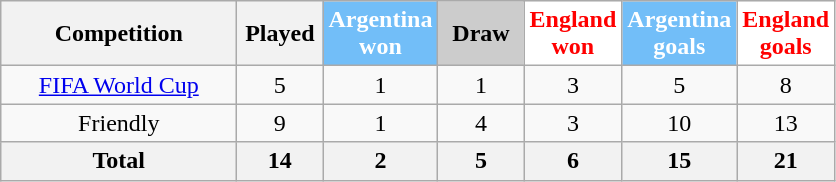<table class="wikitable sortable" style="text-align:center">
<tr>
<th width=150px>Competition</th>
<th width=50px>Played</th>
<th width=50px; style= "background:#72bef8; color:white">Argentina won</th>
<th width=50px; style="background:#cccccc; color: ">Draw</th>
<th width=50px; style="color:red; background-color:white;">England won</th>
<th width=50px; style= "background:#72bef8; color:white">Argentina goals</th>
<th width=50px; style="color:red; background-color:white;">England goals</th>
</tr>
<tr>
<td><a href='#'>FIFA World Cup</a></td>
<td>5</td>
<td>1</td>
<td>1</td>
<td>3</td>
<td>5</td>
<td>8</td>
</tr>
<tr>
<td>Friendly </td>
<td>9</td>
<td>1</td>
<td>4</td>
<td>3</td>
<td>10</td>
<td>13</td>
</tr>
<tr>
<th>Total</th>
<th>14</th>
<th>2</th>
<th>5</th>
<th>6</th>
<th>15</th>
<th>21</th>
</tr>
</table>
